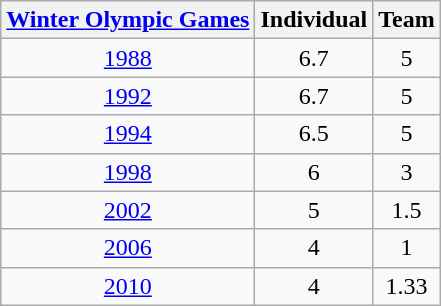<table class="wikitable">
<tr>
<th><a href='#'>Winter Olympic Games</a></th>
<th>Individual</th>
<th>Team</th>
</tr>
<tr>
<td align="center"><a href='#'>1988</a></td>
<td align="center">6.7</td>
<td align="center">5</td>
</tr>
<tr>
<td align="center"><a href='#'>1992</a></td>
<td align="center">6.7</td>
<td align="center">5</td>
</tr>
<tr>
<td align="center"><a href='#'>1994</a></td>
<td align="center">6.5</td>
<td align="center">5</td>
</tr>
<tr>
<td align="center"><a href='#'>1998</a></td>
<td align="center">6</td>
<td align="center">3</td>
</tr>
<tr>
<td align="center"><a href='#'>2002</a></td>
<td align="center">5</td>
<td align="center">1.5</td>
</tr>
<tr>
<td align="center"><a href='#'>2006</a></td>
<td align="center">4</td>
<td align="center">1</td>
</tr>
<tr>
<td align="center"><a href='#'>2010</a></td>
<td align="center">4</td>
<td align="center">1.33</td>
</tr>
</table>
